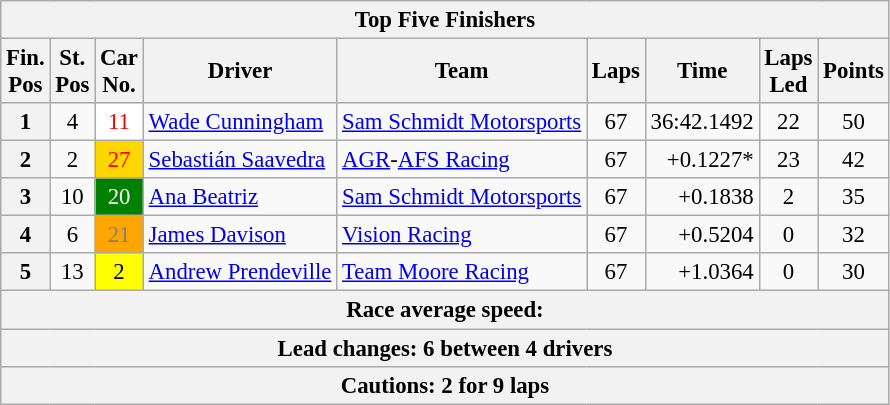<table class="wikitable" style="font-size:95%;">
<tr>
<th colspan=9>Top Five Finishers</th>
</tr>
<tr>
<th>Fin.<br>Pos</th>
<th>St.<br>Pos</th>
<th>Car<br>No.</th>
<th>Driver</th>
<th>Team</th>
<th>Laps</th>
<th>Time</th>
<th>Laps<br>Led</th>
<th>Points</th>
</tr>
<tr>
<th>1</th>
<td align=center>4</td>
<td style="background:white; color:red;" align=center>11</td>
<td> <a href='#'>Wade Cunningham</a></td>
<td><a href='#'>Sam Schmidt Motorsports</a></td>
<td align=center>67</td>
<td align=right>36:42.1492</td>
<td align=center>22</td>
<td align=center>50</td>
</tr>
<tr>
<th>2</th>
<td align=center>2</td>
<td style="background:gold; color:red;" align=center>27</td>
<td> <a href='#'>Sebastián Saavedra</a></td>
<td><a href='#'>AGR</a>-<a href='#'>AFS Racing</a></td>
<td align=center>67</td>
<td align=right>+0.1227*</td>
<td align=center>23</td>
<td align=center>42</td>
</tr>
<tr>
<th>3</th>
<td align=center>10</td>
<td style="background:green; color:white;" align=center>20</td>
<td> <a href='#'>Ana Beatriz</a></td>
<td><a href='#'>Sam Schmidt Motorsports</a></td>
<td align=center>67</td>
<td align=right>+0.1838</td>
<td align=center>2</td>
<td align=center>35</td>
</tr>
<tr>
<th>4</th>
<td align=center>6</td>
<td style="background:orange; color:grey;" align=center>21</td>
<td> <a href='#'>James Davison</a></td>
<td><a href='#'>Vision Racing</a></td>
<td align=center>67</td>
<td align=right>+0.5204</td>
<td align=center>0</td>
<td align=center>32</td>
</tr>
<tr>
<th>5</th>
<td align=center>13</td>
<td style="background:yellow; color:black;" align=center>2</td>
<td> <a href='#'>Andrew Prendeville</a></td>
<td><a href='#'>Team Moore Racing</a></td>
<td align=center>67</td>
<td align=right>+1.0364</td>
<td align=center>0</td>
<td align=center>30</td>
</tr>
<tr>
<th colspan=9>Race average speed: </th>
</tr>
<tr>
<th colspan=9>Lead changes: 6 between 4 drivers</th>
</tr>
<tr>
<th colspan=9>Cautions: 2 for 9 laps</th>
</tr>
</table>
